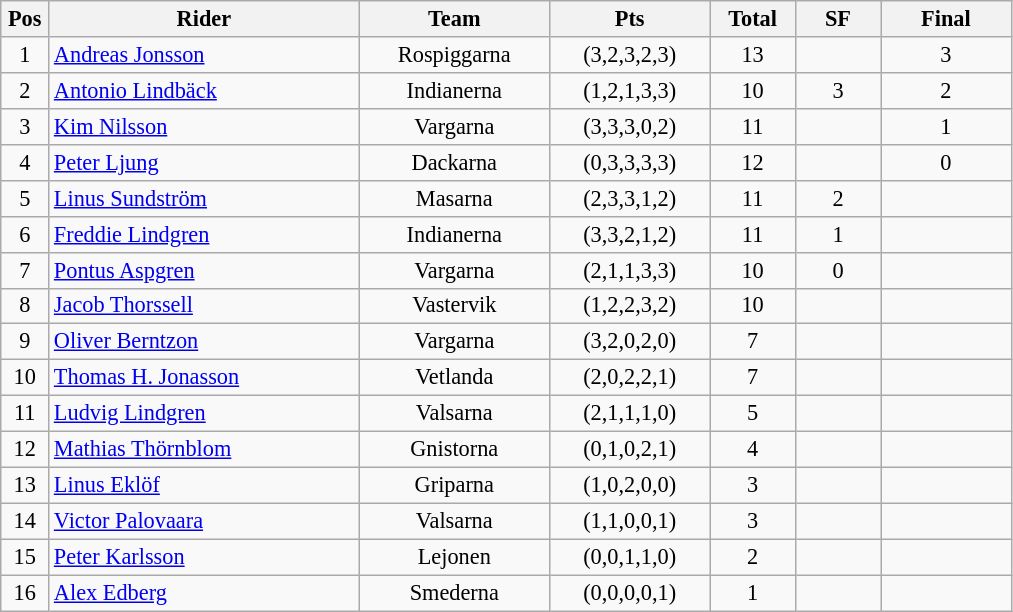<table class=wikitable style="font-size:93%;">
<tr>
<th width=25px>Pos</th>
<th width=200px>Rider</th>
<th width=120px>Team</th>
<th width=100px>Pts</th>
<th width=50px>Total</th>
<th width=50px>SF</th>
<th width=80px>Final</th>
</tr>
<tr align=center>
<td>1</td>
<td align=left><a href='#'>Andreas Jonsson</a></td>
<td>Rospiggarna</td>
<td>(3,2,3,2,3)</td>
<td>13</td>
<td></td>
<td>3</td>
</tr>
<tr align=center>
<td>2</td>
<td align=left><a href='#'>Antonio Lindbäck</a></td>
<td>Indianerna</td>
<td>(1,2,1,3,3)</td>
<td>10</td>
<td>3</td>
<td>2</td>
</tr>
<tr align=center>
<td>3</td>
<td align=left><a href='#'>Kim Nilsson</a></td>
<td>Vargarna</td>
<td>(3,3,3,0,2)</td>
<td>11</td>
<td></td>
<td>1</td>
</tr>
<tr align=center>
<td>4</td>
<td align=left><a href='#'>Peter Ljung</a></td>
<td>Dackarna</td>
<td>(0,3,3,3,3)</td>
<td>12</td>
<td></td>
<td>0</td>
</tr>
<tr align=center>
<td>5</td>
<td align=left><a href='#'>Linus Sundström</a></td>
<td>Masarna</td>
<td>(2,3,3,1,2)</td>
<td>11</td>
<td>2</td>
<td></td>
</tr>
<tr align=center>
<td>6</td>
<td align=left><a href='#'>Freddie Lindgren</a></td>
<td>Indianerna</td>
<td>(3,3,2,1,2)</td>
<td>11</td>
<td>1</td>
<td></td>
</tr>
<tr align=center>
<td>7</td>
<td align=left><a href='#'>Pontus Aspgren</a></td>
<td>Vargarna</td>
<td>(2,1,1,3,3)</td>
<td>10</td>
<td>0</td>
<td></td>
</tr>
<tr align=center>
<td>8</td>
<td align=left><a href='#'>Jacob Thorssell</a></td>
<td>Vastervik</td>
<td>(1,2,2,3,2)</td>
<td>10</td>
<td></td>
<td></td>
</tr>
<tr align=center>
<td>9</td>
<td align=left><a href='#'>Oliver Berntzon</a></td>
<td>Vargarna</td>
<td>(3,2,0,2,0)</td>
<td>7</td>
<td></td>
<td></td>
</tr>
<tr align=center>
<td>10</td>
<td align=left><a href='#'>Thomas H. Jonasson</a></td>
<td>Vetlanda</td>
<td>(2,0,2,2,1)</td>
<td>7</td>
<td></td>
<td></td>
</tr>
<tr align=center>
<td>11</td>
<td align=left><a href='#'>Ludvig Lindgren</a></td>
<td>Valsarna</td>
<td>(2,1,1,1,0)</td>
<td>5</td>
<td></td>
<td></td>
</tr>
<tr align=center>
<td>12</td>
<td align=left><a href='#'>Mathias Thörnblom</a></td>
<td>Gnistorna</td>
<td>(0,1,0,2,1)</td>
<td>4</td>
<td></td>
<td></td>
</tr>
<tr align=center>
<td>13</td>
<td align=left><a href='#'>Linus Eklöf</a></td>
<td>Griparna</td>
<td>(1,0,2,0,0)</td>
<td>3</td>
<td></td>
<td></td>
</tr>
<tr align=center>
<td>14</td>
<td align=left><a href='#'>Victor Palovaara</a></td>
<td>Valsarna</td>
<td>(1,1,0,0,1)</td>
<td>3</td>
<td></td>
<td></td>
</tr>
<tr align=center>
<td>15</td>
<td align=left><a href='#'>Peter Karlsson</a></td>
<td>Lejonen</td>
<td>(0,0,1,1,0)</td>
<td>2</td>
<td></td>
<td></td>
</tr>
<tr align=center>
<td>16</td>
<td align=left><a href='#'>Alex Edberg</a></td>
<td>Smederna</td>
<td>(0,0,0,0,1)</td>
<td>1</td>
<td></td>
<td></td>
</tr>
</table>
